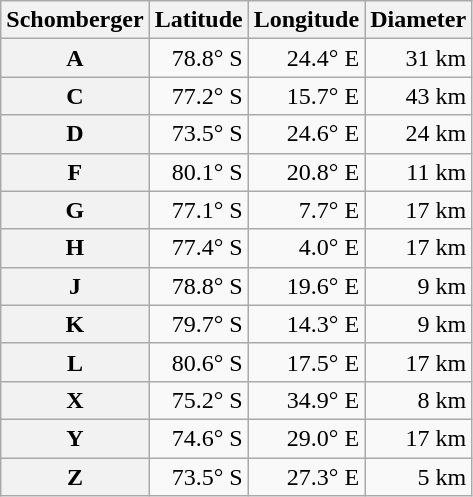<table class="wikitable" style="text-align: right;">
<tr>
<th scope="col">Schomberger</th>
<th scope="col">Latitude</th>
<th scope="col">Longitude</th>
<th scope="col">Diameter</th>
</tr>
<tr>
<th scope="row">A</th>
<td>78.8° S</td>
<td>24.4° E</td>
<td>31 km</td>
</tr>
<tr>
<th scope="row">C</th>
<td>77.2° S</td>
<td>15.7° E</td>
<td>43 km</td>
</tr>
<tr>
<th scope="row">D</th>
<td>73.5° S</td>
<td>24.6° E</td>
<td>24 km</td>
</tr>
<tr>
<th scope="row">F</th>
<td>80.1° S</td>
<td>20.8° E</td>
<td>11 km</td>
</tr>
<tr>
<th scope="row">G</th>
<td>77.1° S</td>
<td>7.7° E</td>
<td>17 km</td>
</tr>
<tr>
<th scope="row">H</th>
<td>77.4° S</td>
<td>4.0° E</td>
<td>17 km</td>
</tr>
<tr>
<th scope="row">J</th>
<td>78.8° S</td>
<td>19.6° E</td>
<td>9 km</td>
</tr>
<tr>
<th scope="row">K</th>
<td>79.7° S</td>
<td>14.3° E</td>
<td>9 km</td>
</tr>
<tr>
<th scope="row">L</th>
<td>80.6° S</td>
<td>17.5° E</td>
<td>17 km</td>
</tr>
<tr>
<th scope="row">X</th>
<td>75.2° S</td>
<td>34.9° E</td>
<td>8 km</td>
</tr>
<tr>
<th scope="row">Y</th>
<td>74.6° S</td>
<td>29.0° E</td>
<td>17 km</td>
</tr>
<tr>
<th scope="row">Z</th>
<td>73.5° S</td>
<td>27.3° E</td>
<td>5 km</td>
</tr>
</table>
